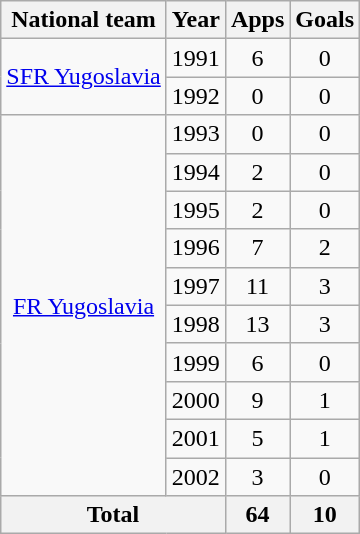<table class="wikitable" style="text-align:center">
<tr>
<th>National team</th>
<th>Year</th>
<th>Apps</th>
<th>Goals</th>
</tr>
<tr>
<td rowspan="2"><a href='#'>SFR Yugoslavia</a></td>
<td>1991</td>
<td>6</td>
<td>0</td>
</tr>
<tr>
<td>1992</td>
<td>0</td>
<td>0</td>
</tr>
<tr>
<td rowspan="10"><a href='#'>FR Yugoslavia</a></td>
<td>1993</td>
<td>0</td>
<td>0</td>
</tr>
<tr>
<td>1994</td>
<td>2</td>
<td>0</td>
</tr>
<tr>
<td>1995</td>
<td>2</td>
<td>0</td>
</tr>
<tr>
<td>1996</td>
<td>7</td>
<td>2</td>
</tr>
<tr>
<td>1997</td>
<td>11</td>
<td>3</td>
</tr>
<tr>
<td>1998</td>
<td>13</td>
<td>3</td>
</tr>
<tr>
<td>1999</td>
<td>6</td>
<td>0</td>
</tr>
<tr>
<td>2000</td>
<td>9</td>
<td>1</td>
</tr>
<tr>
<td>2001</td>
<td>5</td>
<td>1</td>
</tr>
<tr>
<td>2002</td>
<td>3</td>
<td>0</td>
</tr>
<tr>
<th colspan="2">Total</th>
<th>64</th>
<th>10</th>
</tr>
</table>
